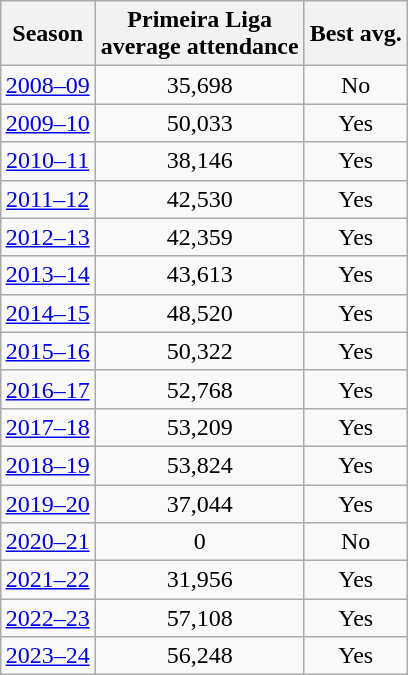<table class="wikitable" style="text-align:center; float:right; margin-left:1em;">
<tr>
<th>Season</th>
<th>Primeira Liga<br>average attendance</th>
<th>Best avg.</th>
</tr>
<tr>
<td><a href='#'>2008–09</a></td>
<td>35,698</td>
<td>No</td>
</tr>
<tr>
<td><a href='#'>2009–10</a></td>
<td>50,033</td>
<td>Yes</td>
</tr>
<tr>
<td><a href='#'>2010–11</a></td>
<td>38,146</td>
<td>Yes</td>
</tr>
<tr>
<td><a href='#'>2011–12</a></td>
<td>42,530</td>
<td>Yes</td>
</tr>
<tr>
<td><a href='#'>2012–13</a></td>
<td>42,359</td>
<td>Yes</td>
</tr>
<tr>
<td><a href='#'>2013–14</a></td>
<td>43,613</td>
<td>Yes</td>
</tr>
<tr>
<td><a href='#'>2014–15</a></td>
<td>48,520</td>
<td>Yes</td>
</tr>
<tr>
<td><a href='#'>2015–16</a></td>
<td>50,322</td>
<td>Yes</td>
</tr>
<tr>
<td><a href='#'>2016–17</a></td>
<td>52,768</td>
<td>Yes</td>
</tr>
<tr>
<td><a href='#'>2017–18</a></td>
<td>53,209</td>
<td>Yes</td>
</tr>
<tr>
<td><a href='#'>2018–19</a></td>
<td>53,824</td>
<td>Yes</td>
</tr>
<tr>
<td><a href='#'>2019–20</a></td>
<td>37,044</td>
<td>Yes</td>
</tr>
<tr>
<td><a href='#'>2020–21</a></td>
<td>0</td>
<td>No</td>
</tr>
<tr>
<td><a href='#'>2021–22</a></td>
<td>31,956</td>
<td>Yes</td>
</tr>
<tr>
<td><a href='#'>2022–23</a></td>
<td>57,108</td>
<td>Yes</td>
</tr>
<tr>
<td><a href='#'>2023–24</a></td>
<td>56,248</td>
<td>Yes</td>
</tr>
</table>
